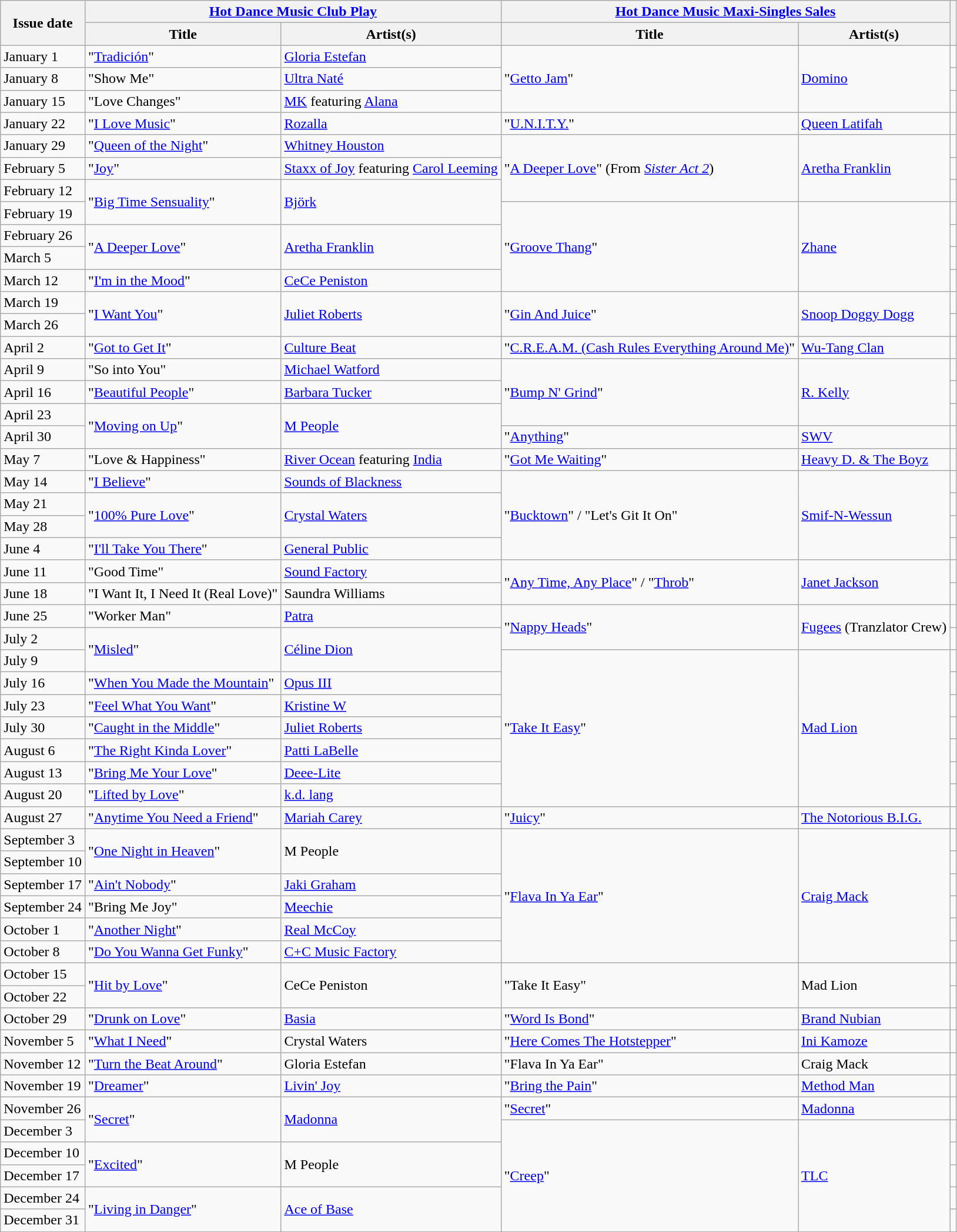<table class="wikitable sortable plainrowheaders">
<tr>
<th scope=col rowspan=2>Issue date</th>
<th scope=colgroup colspan=2><a href='#'>Hot Dance Music Club Play</a></th>
<th scope=colgroup colspan=2><a href='#'>Hot Dance Music Maxi-Singles Sales</a></th>
<th scope=col class=unsortable rowspan=2></th>
</tr>
<tr>
<th scope=col>Title</th>
<th scope=col>Artist(s)</th>
<th scope=col>Title</th>
<th scope=col>Artist(s)</th>
</tr>
<tr>
<td>January 1</td>
<td>"<a href='#'>Tradición</a>"</td>
<td><a href='#'>Gloria Estefan</a></td>
<td rowspan="3">"<a href='#'>Getto Jam</a>"</td>
<td rowspan="3"><a href='#'>Domino</a></td>
<td></td>
</tr>
<tr>
<td>January 8</td>
<td>"Show Me"</td>
<td><a href='#'>Ultra Naté</a></td>
<td></td>
</tr>
<tr>
<td>January 15</td>
<td>"Love Changes"</td>
<td><a href='#'>MK</a> featuring <a href='#'>Alana</a></td>
<td></td>
</tr>
<tr>
<td>January 22</td>
<td>"<a href='#'>I Love Music</a>"</td>
<td><a href='#'>Rozalla</a></td>
<td>"<a href='#'>U.N.I.T.Y.</a>"</td>
<td><a href='#'>Queen Latifah</a></td>
<td></td>
</tr>
<tr>
<td>January 29</td>
<td>"<a href='#'>Queen of the Night</a>"</td>
<td><a href='#'>Whitney Houston</a></td>
<td rowspan="3">"<a href='#'>A Deeper Love</a>" (From <em><a href='#'>Sister Act 2</a></em>)</td>
<td rowspan="3"><a href='#'>Aretha Franklin</a></td>
<td></td>
</tr>
<tr>
<td>February 5</td>
<td>"<a href='#'>Joy</a>"</td>
<td><a href='#'>Staxx of Joy</a> featuring <a href='#'>Carol Leeming</a></td>
<td></td>
</tr>
<tr>
<td>February 12</td>
<td rowspan="2">"<a href='#'>Big Time Sensuality</a>"</td>
<td rowspan="2"><a href='#'>Björk</a></td>
<td></td>
</tr>
<tr>
<td>February 19</td>
<td rowspan="4">"<a href='#'>Groove Thang</a>"</td>
<td rowspan="4"><a href='#'>Zhane</a></td>
<td></td>
</tr>
<tr>
<td>February 26</td>
<td rowspan="2">"<a href='#'>A Deeper Love</a>"</td>
<td rowspan="2"><a href='#'>Aretha Franklin</a></td>
<td></td>
</tr>
<tr>
<td>March 5</td>
<td></td>
</tr>
<tr>
<td>March 12</td>
<td>"<a href='#'>I'm in the Mood</a>"</td>
<td><a href='#'>CeCe Peniston</a></td>
<td></td>
</tr>
<tr>
<td>March 19</td>
<td rowspan="2">"<a href='#'>I Want You</a>"</td>
<td rowspan="2"><a href='#'>Juliet Roberts</a></td>
<td rowspan="2">"<a href='#'>Gin And Juice</a>"</td>
<td rowspan="2"><a href='#'>Snoop Doggy Dogg</a></td>
<td></td>
</tr>
<tr>
<td>March 26</td>
<td></td>
</tr>
<tr>
<td>April 2</td>
<td>"<a href='#'>Got to Get It</a>"</td>
<td><a href='#'>Culture Beat</a></td>
<td>"<a href='#'>C.R.E.A.M. (Cash Rules Everything Around Me)</a>"</td>
<td><a href='#'>Wu-Tang Clan</a></td>
<td></td>
</tr>
<tr>
<td>April 9</td>
<td>"So into You"</td>
<td><a href='#'>Michael Watford</a></td>
<td rowspan="3">"<a href='#'>Bump N' Grind</a>"</td>
<td rowspan="3"><a href='#'>R. Kelly</a></td>
<td></td>
</tr>
<tr>
<td>April 16</td>
<td>"<a href='#'>Beautiful People</a>"</td>
<td><a href='#'>Barbara Tucker</a></td>
<td></td>
</tr>
<tr>
<td>April 23</td>
<td rowspan="2">"<a href='#'>Moving on Up</a>"</td>
<td rowspan="2"><a href='#'>M People</a></td>
<td></td>
</tr>
<tr>
<td>April 30</td>
<td>"<a href='#'>Anything</a>"</td>
<td><a href='#'>SWV</a></td>
<td></td>
</tr>
<tr>
<td>May 7</td>
<td>"Love & Happiness"</td>
<td><a href='#'>River Ocean</a> featuring <a href='#'>India</a></td>
<td>"<a href='#'>Got Me Waiting</a>"</td>
<td><a href='#'>Heavy D. & The Boyz</a></td>
<td></td>
</tr>
<tr>
<td>May 14</td>
<td>"<a href='#'>I Believe</a>"</td>
<td><a href='#'>Sounds of Blackness</a></td>
<td rowspan="4">"<a href='#'>Bucktown</a>" / "Let's Git It On"</td>
<td rowspan="4"><a href='#'>Smif-N-Wessun</a></td>
<td></td>
</tr>
<tr>
<td>May 21</td>
<td rowspan="2">"<a href='#'>100% Pure Love</a>"</td>
<td rowspan="2"><a href='#'>Crystal Waters</a></td>
<td></td>
</tr>
<tr>
<td>May 28</td>
<td></td>
</tr>
<tr>
<td>June 4</td>
<td>"<a href='#'>I'll Take You There</a>"</td>
<td><a href='#'>General Public</a></td>
<td></td>
</tr>
<tr>
<td>June 11</td>
<td>"Good Time"</td>
<td><a href='#'>Sound Factory</a></td>
<td rowspan="2">"<a href='#'>Any Time, Any Place</a>" / "<a href='#'>Throb</a>"</td>
<td rowspan="2"><a href='#'>Janet Jackson</a></td>
<td></td>
</tr>
<tr>
<td>June 18</td>
<td>"I Want It, I Need It (Real Love)"</td>
<td>Saundra Williams</td>
<td></td>
</tr>
<tr>
<td>June 25</td>
<td>"Worker Man"</td>
<td><a href='#'>Patra</a></td>
<td rowspan="2">"<a href='#'>Nappy Heads</a>"</td>
<td rowspan="2"><a href='#'>Fugees</a> (Tranzlator Crew)</td>
<td></td>
</tr>
<tr>
<td>July 2</td>
<td rowspan="2">"<a href='#'>Misled</a>"</td>
<td rowspan="2"><a href='#'>Céline Dion</a></td>
<td></td>
</tr>
<tr>
<td>July 9</td>
<td rowspan="7">"<a href='#'>Take It Easy</a>"</td>
<td rowspan="7"><a href='#'>Mad Lion</a></td>
<td></td>
</tr>
<tr>
<td>July 16</td>
<td>"<a href='#'>When You Made the Mountain</a>"</td>
<td><a href='#'>Opus III</a></td>
<td></td>
</tr>
<tr>
<td>July 23</td>
<td>"<a href='#'>Feel What You Want</a>"</td>
<td><a href='#'>Kristine W</a></td>
<td></td>
</tr>
<tr>
<td>July 30</td>
<td>"<a href='#'>Caught in the Middle</a>"</td>
<td><a href='#'>Juliet Roberts</a></td>
<td></td>
</tr>
<tr>
<td>August 6</td>
<td>"<a href='#'>The Right Kinda Lover</a>"</td>
<td><a href='#'>Patti LaBelle</a></td>
<td></td>
</tr>
<tr>
<td>August 13</td>
<td>"<a href='#'>Bring Me Your Love</a>"</td>
<td><a href='#'>Deee-Lite</a></td>
<td></td>
</tr>
<tr>
<td>August 20</td>
<td>"<a href='#'>Lifted by Love</a>"</td>
<td><a href='#'>k.d. lang</a></td>
<td></td>
</tr>
<tr>
<td>August 27</td>
<td>"<a href='#'>Anytime You Need a Friend</a>"</td>
<td><a href='#'>Mariah Carey</a></td>
<td>"<a href='#'>Juicy</a>"</td>
<td><a href='#'>The Notorious B.I.G.</a></td>
<td></td>
</tr>
<tr>
<td>September 3</td>
<td rowspan="2">"<a href='#'>One Night in Heaven</a>"</td>
<td rowspan="2">M People</td>
<td rowspan="6">"<a href='#'>Flava In Ya Ear</a>"</td>
<td rowspan="6"><a href='#'>Craig Mack</a></td>
<td></td>
</tr>
<tr>
<td>September 10</td>
<td></td>
</tr>
<tr>
<td>September 17</td>
<td>"<a href='#'>Ain't Nobody</a>"</td>
<td><a href='#'>Jaki Graham</a></td>
<td></td>
</tr>
<tr>
<td>September 24</td>
<td>"Bring Me Joy"</td>
<td><a href='#'>Meechie</a></td>
<td></td>
</tr>
<tr>
<td>October 1</td>
<td>"<a href='#'>Another Night</a>"</td>
<td><a href='#'>Real McCoy</a></td>
<td></td>
</tr>
<tr>
<td>October 8</td>
<td>"<a href='#'>Do You Wanna Get Funky</a>"</td>
<td><a href='#'>C+C Music Factory</a></td>
<td></td>
</tr>
<tr>
<td>October 15</td>
<td rowspan="2">"<a href='#'>Hit by Love</a>"</td>
<td rowspan="2">CeCe Peniston</td>
<td rowspan="2">"Take It Easy"</td>
<td rowspan="2">Mad Lion</td>
<td></td>
</tr>
<tr>
<td>October 22</td>
<td></td>
</tr>
<tr>
<td>October 29</td>
<td>"<a href='#'>Drunk on Love</a>"</td>
<td><a href='#'>Basia</a></td>
<td>"<a href='#'>Word Is Bond</a>"</td>
<td><a href='#'>Brand Nubian</a></td>
<td></td>
</tr>
<tr>
<td>November 5</td>
<td>"<a href='#'>What I Need</a>"</td>
<td>Crystal Waters</td>
<td>"<a href='#'>Here Comes The Hotstepper</a>"</td>
<td><a href='#'>Ini Kamoze</a></td>
<td></td>
</tr>
<tr>
<td>November 12</td>
<td>"<a href='#'>Turn the Beat Around</a>"</td>
<td>Gloria Estefan</td>
<td>"Flava In Ya Ear"</td>
<td>Craig Mack</td>
<td></td>
</tr>
<tr>
<td>November 19</td>
<td>"<a href='#'>Dreamer</a>"</td>
<td><a href='#'>Livin' Joy</a></td>
<td>"<a href='#'>Bring the Pain</a>"</td>
<td><a href='#'>Method Man</a></td>
<td></td>
</tr>
<tr>
<td>November 26</td>
<td rowspan="2">"<a href='#'>Secret</a>"</td>
<td rowspan="2"><a href='#'>Madonna</a></td>
<td>"<a href='#'>Secret</a>"</td>
<td><a href='#'>Madonna</a></td>
<td></td>
</tr>
<tr>
<td>December 3</td>
<td rowspan="5">"<a href='#'>Creep</a>"</td>
<td rowspan="5"><a href='#'>TLC</a></td>
<td></td>
</tr>
<tr>
<td>December 10</td>
<td rowspan="2">"<a href='#'>Excited</a>"</td>
<td rowspan="2">M People</td>
<td></td>
</tr>
<tr>
<td>December 17</td>
<td></td>
</tr>
<tr>
<td>December 24</td>
<td rowspan="2">"<a href='#'>Living in Danger</a>"</td>
<td rowspan="2"><a href='#'>Ace of Base</a></td>
<td></td>
</tr>
<tr>
<td>December 31</td>
<td></td>
</tr>
<tr>
</tr>
</table>
